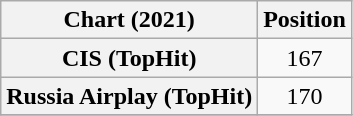<table class="wikitable sortable plainrowheaders" style="text-align:center;">
<tr>
<th scope="col">Chart (2021)</th>
<th scope="col">Position</th>
</tr>
<tr>
<th scope="row">CIS (TopHit)</th>
<td>167</td>
</tr>
<tr>
<th scope="row">Russia Airplay (TopHit)</th>
<td>170</td>
</tr>
<tr>
</tr>
</table>
